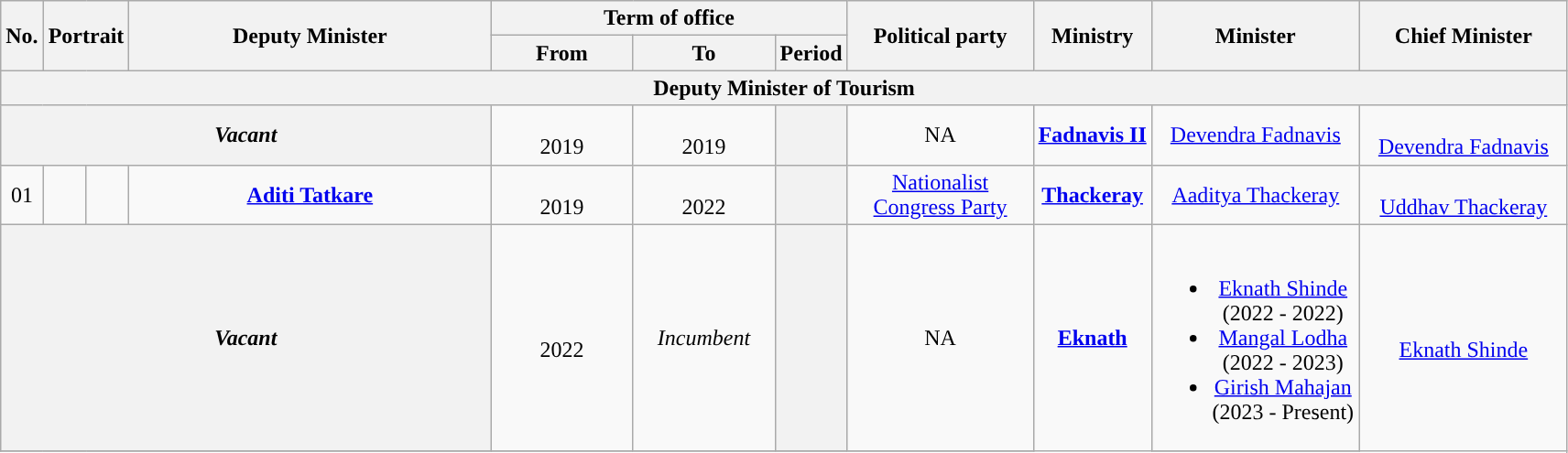<table class="wikitable" style="text-align:center">
<tr>
<th rowspan="2">No.</th>
<th rowspan="2" colspan="2">Portrait</th>
<th rowspan="2" style="width:16em">Deputy Minister<br></th>
<th colspan="3">Term of office</th>
<th rowspan="2" style="width:8em">Political party</th>
<th rowspan="2">Ministry</th>
<th rowspan="2" style="width:9em">Minister</th>
<th rowspan="2" style="width:9em">Chief Minister</th>
</tr>
<tr>
<th style="width:6em">From</th>
<th style="width:6em">To</th>
<th>Period</th>
</tr>
<tr>
<th colspan="11">Deputy Minister of Tourism</th>
</tr>
<tr>
<th colspan="04"><strong><em>Vacant</em></strong></th>
<td><br>2019</td>
<td><br>2019</td>
<th></th>
<td>NA</td>
<td rowspan="1"><a href='#'><strong>Fadnavis II</strong></a></td>
<td><a href='#'>Devendra Fadnavis</a></td>
<td rowspan="1"> <br><a href='#'>Devendra Fadnavis</a></td>
</tr>
<tr>
<td>01</td>
<td style="color:inherit;background:"></td>
<td></td>
<td><strong><a href='#'>Aditi Tatkare</a></strong> <br> </td>
<td><br>2019</td>
<td><br>2022</td>
<th></th>
<td><a href='#'>Nationalist Congress Party</a></td>
<td rowspan="1"><a href='#'><strong>Thackeray</strong></a></td>
<td><a href='#'>Aaditya Thackeray</a></td>
<td rowspan="1"> <br><a href='#'>Uddhav Thackeray</a></td>
</tr>
<tr>
<th colspan="04"><strong><em>Vacant </em></strong></th>
<td><br>2022</td>
<td><em>Incumbent</em></td>
<th></th>
<td>NA</td>
<td rowspan="2"><a href='#'><strong>Eknath</strong></a></td>
<td><br><ul><li><a href='#'>Eknath Shinde</a><br>(2022 - 2022)</li><li><a href='#'>Mangal Lodha</a><br> (2022 - 2023)</li><li><a href='#'>Girish Mahajan</a><br> (2023 - Present)</li></ul></td>
<td rowspan="2"> <br><a href='#'>Eknath Shinde</a></td>
</tr>
<tr>
</tr>
</table>
